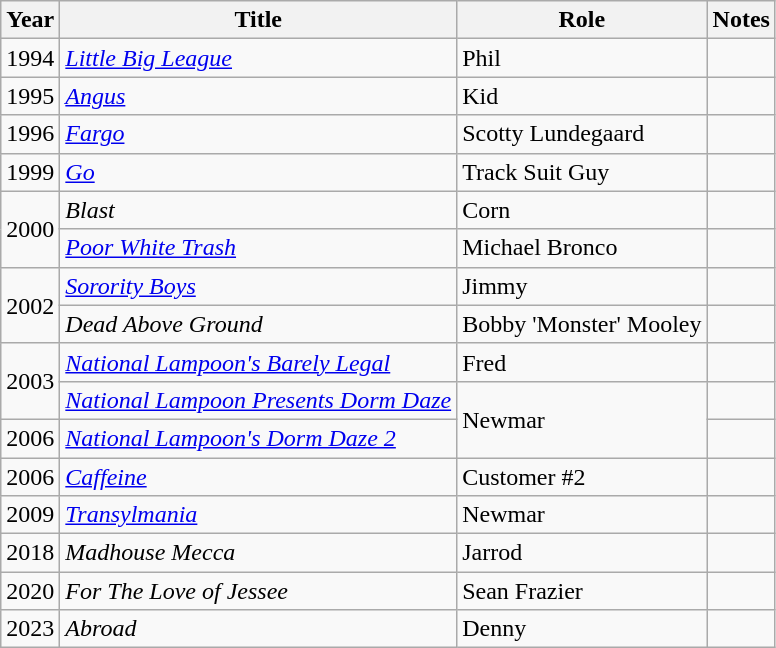<table class="wikitable">
<tr>
<th>Year</th>
<th>Title</th>
<th>Role</th>
<th>Notes</th>
</tr>
<tr>
<td>1994</td>
<td><em><a href='#'>Little Big League</a></em></td>
<td>Phil</td>
<td></td>
</tr>
<tr>
<td>1995</td>
<td><em><a href='#'>Angus</a></em></td>
<td>Kid</td>
<td></td>
</tr>
<tr>
<td>1996</td>
<td><em><a href='#'>Fargo</a></em></td>
<td>Scotty Lundegaard</td>
<td></td>
</tr>
<tr>
<td>1999</td>
<td><em><a href='#'>Go</a></em></td>
<td>Track Suit Guy</td>
<td></td>
</tr>
<tr>
<td rowspan="2">2000</td>
<td><em>Blast</em></td>
<td>Corn</td>
<td></td>
</tr>
<tr>
<td><em><a href='#'>Poor White Trash</a></em></td>
<td>Michael Bronco</td>
<td></td>
</tr>
<tr>
<td rowspan="2">2002</td>
<td><em><a href='#'>Sorority Boys</a></em></td>
<td>Jimmy</td>
<td></td>
</tr>
<tr>
<td><em>Dead Above Ground</em></td>
<td>Bobby 'Monster' Mooley</td>
<td></td>
</tr>
<tr>
<td rowspan="2">2003</td>
<td><em><a href='#'>National Lampoon's Barely Legal</a></em></td>
<td>Fred</td>
<td></td>
</tr>
<tr>
<td><em><a href='#'>National Lampoon Presents Dorm Daze</a></em></td>
<td rowspan="2">Newmar</td>
<td></td>
</tr>
<tr>
<td>2006</td>
<td><em><a href='#'>National Lampoon's Dorm Daze 2</a></em></td>
<td></td>
</tr>
<tr>
<td>2006</td>
<td><a href='#'><em>Caffeine</em></a></td>
<td>Customer #2</td>
<td></td>
</tr>
<tr>
<td>2009</td>
<td><em><a href='#'>Transylmania</a></em></td>
<td>Newmar</td>
<td></td>
</tr>
<tr>
<td>2018</td>
<td><em>Madhouse Mecca</em></td>
<td>Jarrod</td>
<td></td>
</tr>
<tr>
<td>2020</td>
<td><em>For The Love of Jessee</em></td>
<td>Sean Frazier</td>
<td></td>
</tr>
<tr>
<td>2023</td>
<td><em>Abroad</em></td>
<td>Denny</td>
<td></td>
</tr>
</table>
